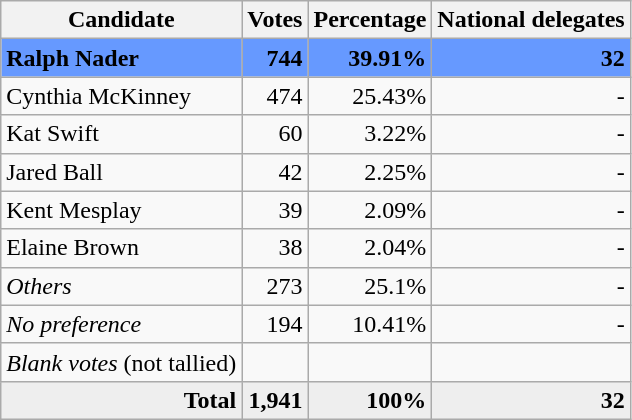<table class="wikitable" style=" text-align:right;">
<tr>
<th>Candidate</th>
<th>Votes</th>
<th>Percentage</th>
<th>National delegates</th>
</tr>
<tr style="background:#69f;">
<td style="text-align:left;"><strong>Ralph Nader</strong></td>
<td><strong>744</strong></td>
<td><strong>39.91%</strong></td>
<td><strong>32</strong></td>
</tr>
<tr>
<td style="text-align:left;">Cynthia McKinney</td>
<td>474</td>
<td>25.43%</td>
<td>-</td>
</tr>
<tr>
<td style="text-align:left;">Kat Swift</td>
<td>60</td>
<td>3.22%</td>
<td>-</td>
</tr>
<tr>
<td style="text-align:left;">Jared Ball</td>
<td>42</td>
<td>2.25%</td>
<td>-</td>
</tr>
<tr>
<td style="text-align:left;">Kent Mesplay</td>
<td>39</td>
<td>2.09%</td>
<td>-</td>
</tr>
<tr>
<td style="text-align:left;">Elaine Brown</td>
<td>38</td>
<td>2.04%</td>
<td>-</td>
</tr>
<tr>
<td style="text-align:left;"><em>Others</em></td>
<td>273</td>
<td>25.1%</td>
<td>-</td>
</tr>
<tr>
<td style="text-align:left;"><em>No preference</em></td>
<td>194</td>
<td>10.41%</td>
<td>-</td>
</tr>
<tr>
<td style="text-align:left;"><em>Blank votes</em> (not tallied)</td>
<td></td>
<td></td>
<td></td>
</tr>
<tr style="background:#eee;">
<td style="margin-right:0.50px"><strong>Total</strong></td>
<td style="margin-right:0.50px"><strong>1,941</strong></td>
<td style="margin-right:0.50px"><strong>100%</strong></td>
<td style="margin-right:0.50px"><strong>32</strong></td>
</tr>
</table>
